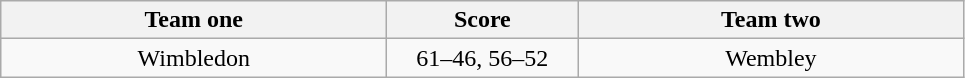<table class="wikitable" style="text-align: center">
<tr>
<th width=250>Team one</th>
<th width=120>Score</th>
<th width=250>Team two</th>
</tr>
<tr>
<td>Wimbledon</td>
<td>61–46, 56–52</td>
<td>Wembley</td>
</tr>
</table>
